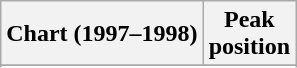<table class="wikitable plainrowheaders sortable">
<tr>
<th scope="col">Chart (1997–1998)</th>
<th scope="col">Peak<br>position</th>
</tr>
<tr>
</tr>
<tr>
</tr>
</table>
